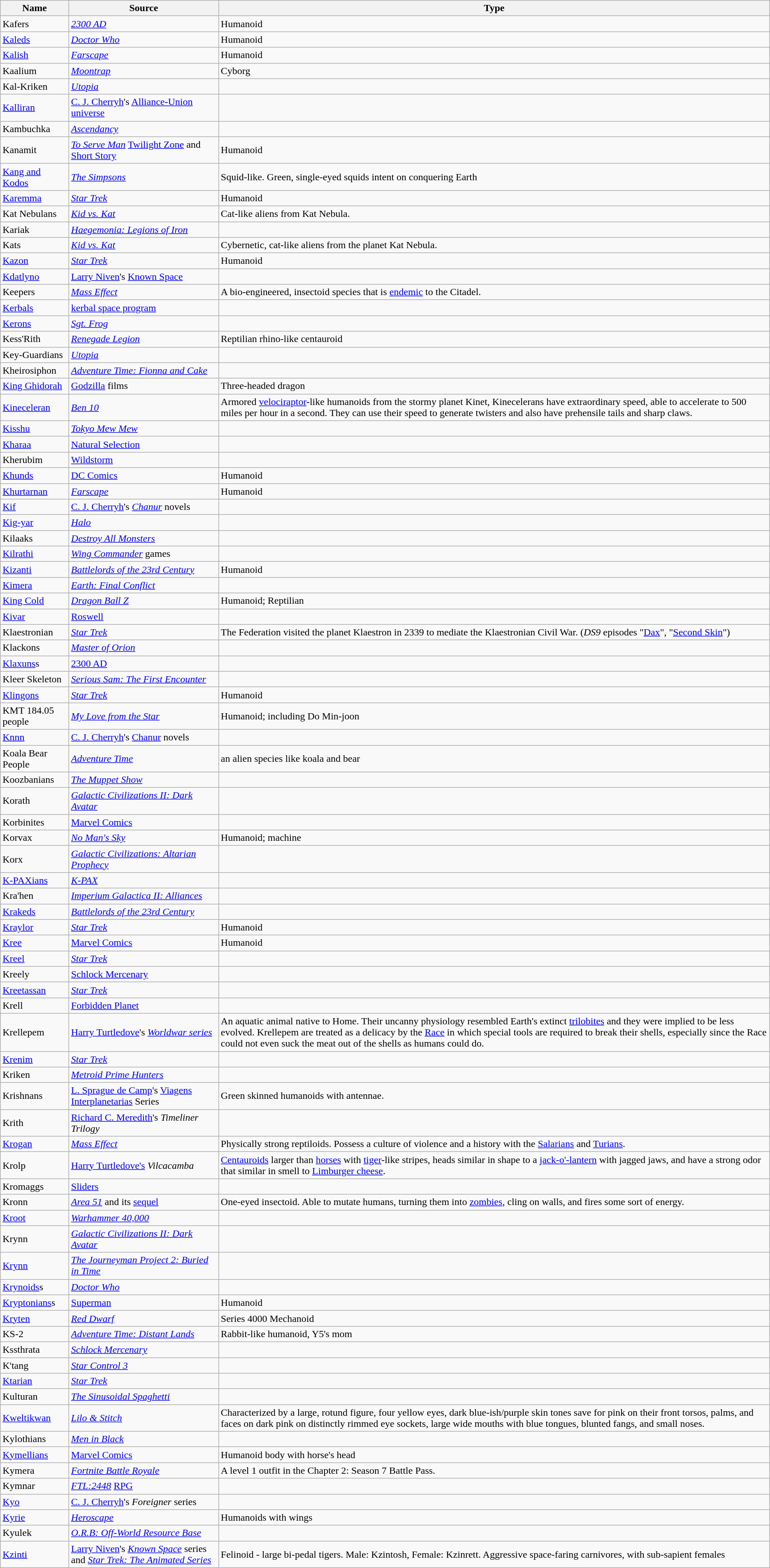<table class="wikitable sortable">
<tr>
<th>Name</th>
<th>Source</th>
<th>Type</th>
</tr>
<tr>
<td>Kafers</td>
<td><em><a href='#'>2300 AD</a></em></td>
<td>Humanoid</td>
</tr>
<tr>
<td><a href='#'>Kaleds</a></td>
<td><em><a href='#'>Doctor Who</a></em></td>
<td>Humanoid</td>
</tr>
<tr>
<td><a href='#'>Kalish</a></td>
<td><em><a href='#'>Farscape</a></em></td>
<td>Humanoid</td>
</tr>
<tr>
<td>Kaalium</td>
<td><em><a href='#'>Moontrap</a></em></td>
<td>Cyborg</td>
</tr>
<tr>
<td>Kal-Kriken</td>
<td><em><a href='#'>Utopia</a></em></td>
<td></td>
</tr>
<tr>
<td><a href='#'>Kalliran</a></td>
<td><a href='#'>C. J. Cherryh</a>'s <a href='#'>Alliance-Union universe</a></td>
<td></td>
</tr>
<tr>
<td>Kambuchka</td>
<td><em><a href='#'>Ascendancy</a></em></td>
<td></td>
</tr>
<tr>
<td>Kanamit</td>
<td><em><a href='#'>To Serve Man</a></em> <a href='#'>Twilight Zone</a> and <a href='#'>Short Story</a></td>
<td>Humanoid</td>
</tr>
<tr>
<td><a href='#'>Kang and Kodos</a></td>
<td><em><a href='#'>The Simpsons</a></em></td>
<td>Squid-like. Green, single-eyed squids intent on conquering Earth</td>
</tr>
<tr>
<td><a href='#'>Karemma</a></td>
<td><em><a href='#'>Star Trek</a></em></td>
<td>Humanoid</td>
</tr>
<tr>
<td>Kat Nebulans</td>
<td><em><a href='#'>Kid vs. Kat</a></em></td>
<td>Cat-like aliens from Kat Nebula.</td>
</tr>
<tr>
<td>Kariak</td>
<td><em><a href='#'>Haegemonia: Legions of Iron</a></em></td>
<td></td>
</tr>
<tr>
<td>Kats</td>
<td><em><a href='#'>Kid vs. Kat</a></em></td>
<td>Cybernetic, cat-like aliens from the planet Kat Nebula.</td>
</tr>
<tr>
<td><a href='#'>Kazon</a></td>
<td><em><a href='#'>Star Trek</a></em></td>
<td>Humanoid</td>
</tr>
<tr>
<td><a href='#'>Kdatlyno</a></td>
<td><a href='#'>Larry Niven</a>'s <a href='#'>Known Space</a></td>
<td></td>
</tr>
<tr>
<td>Keepers</td>
<td><em><a href='#'>Mass Effect</a></em></td>
<td>A bio-engineered, insectoid species that is <a href='#'>endemic</a> to the Citadel.</td>
</tr>
<tr>
<td><a href='#'>Kerbals</a></td>
<td><a href='#'>kerbal space program</a></td>
<td></td>
</tr>
<tr>
<td><a href='#'>Kerons</a></td>
<td><em><a href='#'>Sgt. Frog</a></em></td>
<td></td>
</tr>
<tr>
<td>Kess'Rith</td>
<td><em><a href='#'>Renegade Legion</a></em></td>
<td>Reptilian rhino-like centauroid</td>
</tr>
<tr>
<td>Key-Guardians</td>
<td><em><a href='#'>Utopia</a></em></td>
<td></td>
</tr>
<tr>
<td>Kheirosiphon</td>
<td><em><a href='#'>Adventure Time: Fionna and Cake</a></em></td>
<td></td>
</tr>
<tr>
<td><a href='#'>King Ghidorah</a></td>
<td><a href='#'>Godzilla</a> films</td>
<td>Three-headed dragon</td>
</tr>
<tr>
<td><a href='#'>Kineceleran</a></td>
<td><em><a href='#'>Ben 10</a></em></td>
<td>Armored <a href='#'>velociraptor</a>-like humanoids from the stormy planet Kinet, Kinecelerans have extraordinary speed, able to accelerate to 500 miles per hour in a second. They can use their speed to generate twisters and also have prehensile tails and sharp claws.</td>
</tr>
<tr>
<td><a href='#'>Kisshu</a></td>
<td><em><a href='#'>Tokyo Mew Mew</a></em></td>
<td></td>
</tr>
<tr>
<td><a href='#'>Kharaa</a></td>
<td><a href='#'>Natural Selection</a></td>
<td></td>
</tr>
<tr>
<td>Kherubim</td>
<td><a href='#'>Wildstorm</a></td>
<td></td>
</tr>
<tr>
<td><a href='#'>Khunds</a></td>
<td><a href='#'>DC Comics</a></td>
<td>Humanoid</td>
</tr>
<tr>
<td><a href='#'>Khurtarnan</a></td>
<td><em><a href='#'>Farscape</a></em></td>
<td>Humanoid</td>
</tr>
<tr>
<td><a href='#'>Kif</a></td>
<td><a href='#'>C. J. Cherryh</a>'s <a href='#'><em>Chanur</em></a> novels</td>
<td></td>
</tr>
<tr>
<td><a href='#'>Kig-yar</a></td>
<td><em><a href='#'>Halo</a></em></td>
<td></td>
</tr>
<tr>
<td>Kilaaks</td>
<td><em><a href='#'>Destroy All Monsters</a></em></td>
<td></td>
</tr>
<tr>
<td><a href='#'>Kilrathi</a></td>
<td><em><a href='#'>Wing Commander</a></em> games</td>
<td></td>
</tr>
<tr>
<td><a href='#'>Kizanti</a></td>
<td><em><a href='#'>Battlelords of the 23rd Century</a></em></td>
<td>Humanoid</td>
</tr>
<tr>
<td><a href='#'>Kimera</a></td>
<td><em><a href='#'>Earth: Final Conflict</a></em></td>
<td></td>
</tr>
<tr>
<td><a href='#'>King Cold</a></td>
<td><em><a href='#'>Dragon Ball Z</a></em></td>
<td>Humanoid; Reptilian</td>
</tr>
<tr>
<td><a href='#'>Kivar</a></td>
<td><a href='#'>Roswell</a></td>
<td></td>
</tr>
<tr>
<td>Klaestronian</td>
<td><em><a href='#'>Star Trek</a></em></td>
<td>The Federation visited the planet Klaestron in 2339 to mediate the Klaestronian Civil War. (<em>DS9</em> episodes "<a href='#'>Dax</a>", "<a href='#'>Second Skin</a>")</td>
</tr>
<tr>
<td>Klackons</td>
<td><em><a href='#'>Master of Orion</a></em></td>
<td></td>
</tr>
<tr>
<td><a href='#'>Klaxuns</a>s</td>
<td><a href='#'>2300 AD</a></td>
<td></td>
</tr>
<tr>
<td>Kleer Skeleton</td>
<td><em><a href='#'>Serious Sam: The First Encounter</a></em></td>
<td></td>
</tr>
<tr>
<td><a href='#'>Klingons</a></td>
<td><em><a href='#'>Star Trek</a></em></td>
<td>Humanoid</td>
</tr>
<tr>
<td>KMT 184.05 people</td>
<td><em><a href='#'>My Love from the Star</a></em></td>
<td>Humanoid; including Do Min-joon</td>
</tr>
<tr>
<td><a href='#'>Knnn</a></td>
<td><a href='#'>C. J. Cherryh</a>'s <a href='#'>Chanur</a> novels</td>
<td></td>
</tr>
<tr>
<td>Koala Bear People</td>
<td><em><a href='#'>Adventure Time</a></em></td>
<td>an alien species like koala and bear</td>
</tr>
<tr>
<td>Koozbanians</td>
<td><em><a href='#'>The Muppet Show</a></em></td>
<td></td>
</tr>
<tr>
<td>Korath</td>
<td><em><a href='#'>Galactic Civilizations II: Dark Avatar</a></em></td>
<td></td>
</tr>
<tr>
<td>Korbinites</td>
<td><a href='#'>Marvel Comics</a></td>
<td></td>
</tr>
<tr>
<td>Korvax</td>
<td><em><a href='#'>No Man's Sky</a></em></td>
<td>Humanoid; machine</td>
</tr>
<tr>
<td>Korx</td>
<td><em><a href='#'>Galactic Civilizations: Altarian Prophecy</a></em></td>
<td></td>
</tr>
<tr>
<td><a href='#'>K-PAXians</a></td>
<td><em><a href='#'>K-PAX</a></em></td>
<td></td>
</tr>
<tr>
<td>Kra'hen</td>
<td><em><a href='#'>Imperium Galactica II: Alliances</a></em></td>
<td></td>
</tr>
<tr>
<td><a href='#'>Krakeds</a></td>
<td><em><a href='#'>Battlelords of the 23rd Century</a></em></td>
<td></td>
</tr>
<tr>
<td><a href='#'>Kraylor</a></td>
<td><em><a href='#'>Star Trek</a></em></td>
<td>Humanoid</td>
</tr>
<tr>
<td><a href='#'>Kree</a></td>
<td><a href='#'>Marvel Comics</a></td>
<td>Humanoid</td>
</tr>
<tr>
<td><a href='#'>Kreel</a></td>
<td><em><a href='#'>Star Trek</a></em></td>
<td></td>
</tr>
<tr>
<td>Kreely</td>
<td><a href='#'>Schlock Mercenary</a></td>
<td></td>
</tr>
<tr>
<td><a href='#'>Kreetassan</a></td>
<td><em><a href='#'>Star Trek</a></em></td>
<td></td>
</tr>
<tr>
<td>Krell</td>
<td><a href='#'>Forbidden Planet</a></td>
<td></td>
</tr>
<tr>
<td>Krellepem</td>
<td><a href='#'>Harry Turtledove</a>'s <em><a href='#'>Worldwar series</a></em></td>
<td>An aquatic animal native to Home. Their uncanny physiology resembled Earth's extinct <a href='#'>trilobites</a> and they were implied to be less evolved. Krellepem are treated as a delicacy by the <a href='#'>Race</a> in which special tools are required to break their shells, especially since the Race could not even suck the meat out of the shells as humans could do.</td>
</tr>
<tr>
<td><a href='#'>Krenim</a></td>
<td><em><a href='#'>Star Trek</a></em></td>
<td></td>
</tr>
<tr>
<td>Kriken</td>
<td><em><a href='#'>Metroid Prime Hunters</a></em></td>
<td></td>
</tr>
<tr>
<td>Krishnans</td>
<td><a href='#'>L. Sprague de Camp</a>'s <a href='#'>Viagens Interplanetarias</a> Series</td>
<td>Green skinned humanoids with antennae.</td>
</tr>
<tr>
<td>Krith</td>
<td><a href='#'>Richard C. Meredith</a>'s <em>Timeliner Trilogy</em></td>
<td></td>
</tr>
<tr>
<td><a href='#'>Krogan</a></td>
<td><em><a href='#'>Mass Effect</a></em></td>
<td>Physically strong reptiloids. Possess a culture of violence and a history with the <a href='#'>Salarians</a> and <a href='#'>Turians</a>.</td>
</tr>
<tr>
<td>Krolp</td>
<td><a href='#'>Harry Turtledove's</a> <em>Vilcacamba</em></td>
<td><a href='#'>Centauroids</a> larger than <a href='#'>horses</a> with <a href='#'>tiger</a>-like stripes, heads similar in shape to a <a href='#'>jack-o'-lantern</a> with jagged jaws, and have a strong odor that similar in smell to <a href='#'>Limburger cheese</a>.</td>
</tr>
<tr>
<td>Kromaggs</td>
<td><a href='#'>Sliders</a></td>
<td></td>
</tr>
<tr>
<td>Kronn</td>
<td><em><a href='#'>Area 51</a></em> and its <a href='#'>sequel</a></td>
<td>One-eyed insectoid. Able to mutate humans, turning them into <a href='#'>zombies</a>, cling on walls, and fires some sort of energy.</td>
</tr>
<tr>
<td><a href='#'>Kroot</a></td>
<td><em><a href='#'>Warhammer 40,000</a></em></td>
<td></td>
</tr>
<tr>
<td>Krynn</td>
<td><em><a href='#'>Galactic Civilizations II: Dark Avatar</a></em></td>
<td></td>
</tr>
<tr>
<td><a href='#'>Krynn</a></td>
<td><em><a href='#'>The Journeyman Project 2: Buried in Time</a></em></td>
<td></td>
</tr>
<tr>
<td><a href='#'>Krynoids</a>s</td>
<td><em><a href='#'>Doctor Who</a></em></td>
<td></td>
</tr>
<tr>
<td><a href='#'>Kryptonians</a>s</td>
<td><a href='#'>Superman</a></td>
<td>Humanoid</td>
</tr>
<tr>
<td><a href='#'>Kryten</a></td>
<td><em><a href='#'>Red Dwarf</a></em></td>
<td>Series 4000 Mechanoid</td>
</tr>
<tr>
<td>KS-2</td>
<td><em><a href='#'>Adventure Time: Distant Lands</a></em></td>
<td>Rabbit-like humanoid, Y5's mom</td>
</tr>
<tr>
<td>Kssthrata</td>
<td><em><a href='#'>Schlock Mercenary</a></em></td>
<td></td>
</tr>
<tr>
<td>K'tang</td>
<td><em><a href='#'>Star Control 3</a></em></td>
<td></td>
</tr>
<tr>
<td><a href='#'>Ktarian</a></td>
<td><em><a href='#'>Star Trek</a></em></td>
<td></td>
</tr>
<tr>
<td>Kulturan</td>
<td><em><a href='#'>The Sinusoidal Spaghetti</a></em></td>
<td></td>
</tr>
<tr>
<td><a href='#'>Kweltikwan</a></td>
<td><em><a href='#'>Lilo & Stitch</a></em></td>
<td>Characterized by a large, rotund figure, four yellow eyes, dark blue-ish/purple skin tones save for pink on their front torsos, palms, and faces on dark pink on distinctly rimmed eye sockets, large wide mouths with blue tongues, blunted fangs, and small noses.</td>
</tr>
<tr>
<td>Kylothians</td>
<td><em><a href='#'>Men in Black</a></em></td>
<td></td>
</tr>
<tr>
<td><a href='#'>Kymellians</a></td>
<td><a href='#'>Marvel Comics</a></td>
<td>Humanoid body with horse's head</td>
</tr>
<tr>
<td>Kymera</td>
<td><em><a href='#'>Fortnite Battle Royale</a></em></td>
<td>A level 1 outfit in the Chapter 2: Season 7 Battle Pass.</td>
</tr>
<tr>
<td>Kymnar</td>
<td><em><a href='#'>FTL:2448</a></em> <a href='#'>RPG</a></td>
<td></td>
</tr>
<tr>
<td><a href='#'>Kyo</a></td>
<td><a href='#'>C. J. Cherryh</a>'s <em>Foreigner</em> series</td>
<td></td>
</tr>
<tr>
<td><a href='#'>Kyrie</a></td>
<td><em><a href='#'>Heroscape</a></em></td>
<td>Humanoids with wings</td>
</tr>
<tr>
<td>Kyulek</td>
<td><em><a href='#'>O.R.B: Off-World Resource Base</a></em></td>
<td></td>
</tr>
<tr>
<td><a href='#'>Kzinti</a></td>
<td><a href='#'>Larry Niven</a>'s <em><a href='#'>Known Space</a></em> series and <em><a href='#'>Star Trek: The Animated Series</a></em></td>
<td>Felinoid - large bi-pedal tigers. Male: Kzintosh, Female: Kzinrett. Aggressive space-faring carnivores, with sub-sapient females</td>
</tr>
</table>
